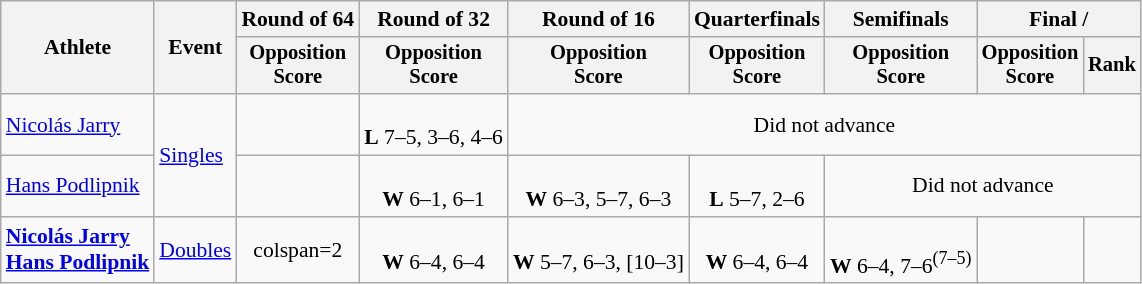<table class=wikitable style="font-size:90%">
<tr>
<th rowspan="2">Athlete</th>
<th rowspan="2">Event</th>
<th>Round of 64</th>
<th>Round of 32</th>
<th>Round of 16</th>
<th>Quarterfinals</th>
<th>Semifinals</th>
<th colspan=2>Final / </th>
</tr>
<tr style="font-size:95%">
<th>Opposition<br>Score</th>
<th>Opposition<br>Score</th>
<th>Opposition<br>Score</th>
<th>Opposition<br>Score</th>
<th>Opposition<br>Score</th>
<th>Opposition<br>Score</th>
<th>Rank</th>
</tr>
<tr align=center>
<td align=left><a href='#'>Nicolás Jarry</a></td>
<td align=left rowspan=2><a href='#'>Singles</a></td>
<td></td>
<td><br><strong>L</strong> 7–5, 3–6, 4–6</td>
<td colspan=5>Did not advance</td>
</tr>
<tr align=center>
<td align=left><a href='#'>Hans Podlipnik</a></td>
<td></td>
<td><br><strong>W</strong> 6–1, 6–1</td>
<td><br><strong>W</strong> 6–3, 5–7, 6–3</td>
<td><br><strong>L</strong> 5–7, 2–6</td>
<td colspan=3>Did not advance</td>
</tr>
<tr align=center>
<td align=left><strong><a href='#'>Nicolás Jarry</a><br><a href='#'>Hans Podlipnik</a></strong></td>
<td><a href='#'>Doubles</a></td>
<td>colspan=2 </td>
<td><br><strong>W</strong> 6–4, 6–4</td>
<td><br><strong>W</strong> 5–7, 6–3, [10–3]</td>
<td><br><strong>W</strong> 6–4, 6–4</td>
<td><br><strong>W</strong> 6–4, 7–6<sup>(7–5)</sup></td>
<td></td>
</tr>
</table>
